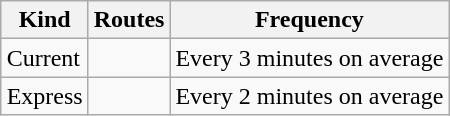<table class="wikitable" style="margin-left: auto; margin-right: auto; border: none;">
<tr>
<th>Kind</th>
<th>Routes</th>
<th>Frequency</th>
</tr>
<tr>
<td>Current</td>
<td></td>
<td>Every 3 minutes on average</td>
</tr>
<tr>
<td>Express</td>
<td></td>
<td>Every 2 minutes on average</td>
</tr>
</table>
